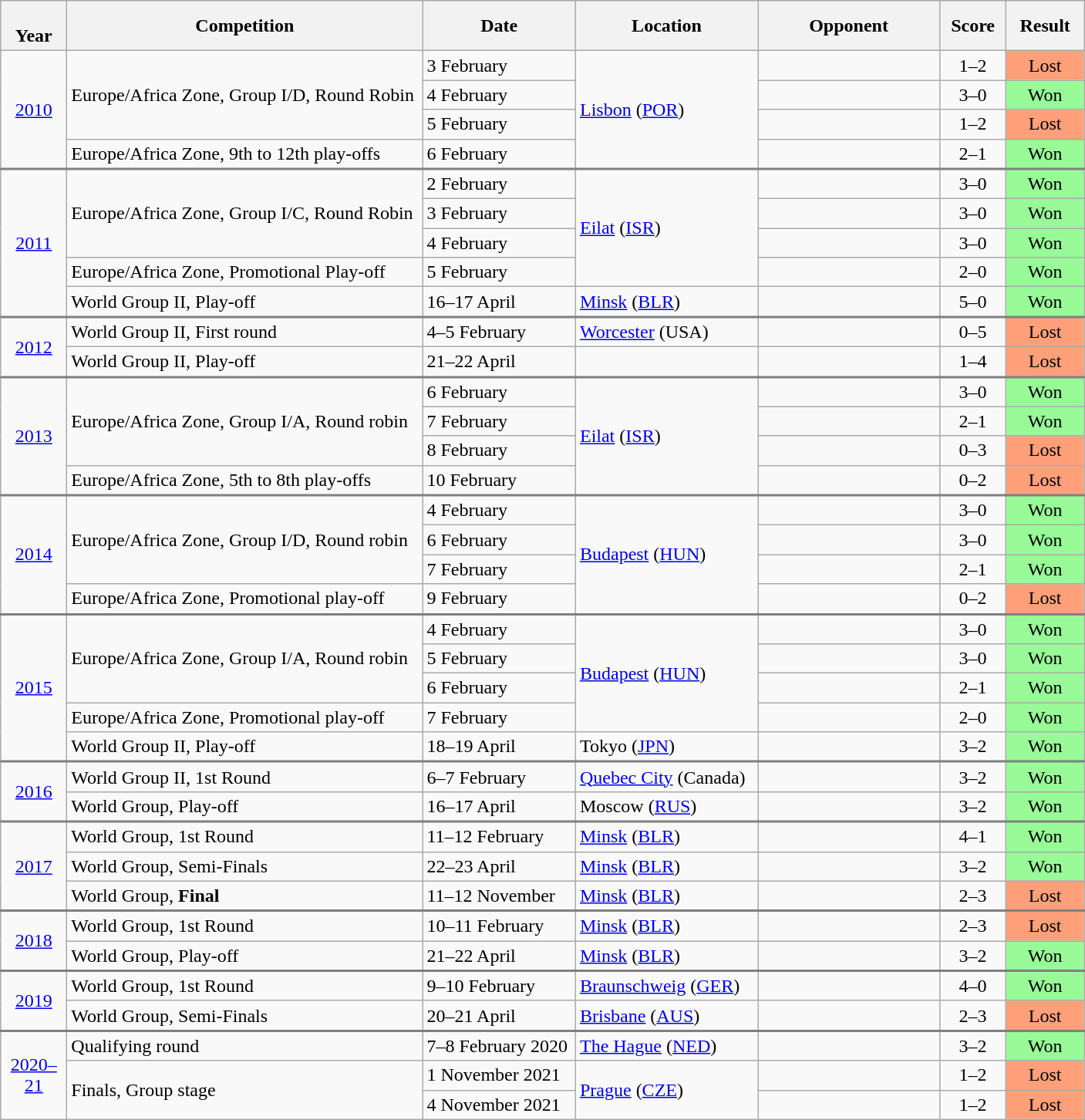<table class="wikitable collapsible nowrap">
<tr>
<th style="width:50px"><br> Year</th>
<th style="width:300px">Competition</th>
<th style="width:125px">Date</th>
<th style="width:150px">Location</th>
<th style="width:150px">Opponent</th>
<th style="width:50px">Score</th>
<th style="width:60px">Result</th>
</tr>
<tr>
<td align="center" rowspan="4"><a href='#'>2010</a></td>
<td rowspan="3">Europe/Africa Zone, Group I/D, Round Robin</td>
<td>3 February</td>
<td rowspan="4"><a href='#'>Lisbon</a> (<a href='#'>POR</a>)</td>
<td></td>
<td align="center">1–2</td>
<td align="center" bgcolor="#FFA07A">Lost</td>
</tr>
<tr>
<td>4 February</td>
<td></td>
<td align="center">3–0</td>
<td align="center" bgcolor="#98FB98">Won</td>
</tr>
<tr>
<td>5 February</td>
<td></td>
<td align="center">1–2</td>
<td align="center" bgcolor="#FFA07A">Lost</td>
</tr>
<tr>
<td>Europe/Africa Zone, 9th to 12th play-offs</td>
<td>6 February</td>
<td></td>
<td align="center">2–1</td>
<td align="center" bgcolor="#98FB98">Won</td>
</tr>
<tr style="border-top:2px solid gray;">
<td align="center" rowspan="5"><a href='#'>2011</a></td>
<td rowspan="3">Europe/Africa Zone, Group I/C, Round Robin</td>
<td>2 February</td>
<td rowspan="4"><a href='#'>Eilat</a> (<a href='#'>ISR</a>)</td>
<td></td>
<td align="center">3–0</td>
<td align="center" bgcolor="#98FB98">Won</td>
</tr>
<tr>
<td>3 February</td>
<td></td>
<td align="center">3–0</td>
<td align="center" bgcolor="#98FB98">Won</td>
</tr>
<tr>
<td>4 February</td>
<td></td>
<td align="center">3–0</td>
<td align="center" bgcolor="#98FB98">Won</td>
</tr>
<tr>
<td>Europe/Africa Zone, Promotional Play-off</td>
<td>5 February</td>
<td></td>
<td align="center">2–0</td>
<td align="center" bgcolor="#98FB98">Won</td>
</tr>
<tr>
<td>World Group II, Play-off</td>
<td>16–17 April</td>
<td><a href='#'>Minsk</a> (<a href='#'>BLR</a>)</td>
<td></td>
<td align="center">5–0</td>
<td align="center" bgcolor=#98FB98>Won</td>
</tr>
<tr style="border-top:2px solid gray;">
<td align="center" rowspan="2"><a href='#'>2012</a></td>
<td>World Group II, First round</td>
<td>4–5 February</td>
<td><a href='#'>Worcester</a> (USA)</td>
<td></td>
<td align="center">0–5</td>
<td align="center" bgcolor=#FFA07A>Lost</td>
</tr>
<tr>
<td>World Group II, Play-off</td>
<td>21–22 April</td>
<td></td>
<td></td>
<td align="center">1–4</td>
<td align="center" bgcolor=#FFA07A>Lost</td>
</tr>
<tr style="border-top:2px solid gray;">
<td align="center" rowspan="4"><a href='#'>2013</a></td>
<td rowspan="3">Europe/Africa Zone, Group I/A, Round robin</td>
<td>6 February</td>
<td rowspan="4"><a href='#'>Eilat</a> (<a href='#'>ISR</a>)</td>
<td></td>
<td align="center">3–0</td>
<td align="center" bgcolor="#98FB98">Won</td>
</tr>
<tr>
<td>7 February</td>
<td></td>
<td align="center">2–1</td>
<td align="center" bgcolor="#98FB98">Won</td>
</tr>
<tr>
<td>8 February</td>
<td></td>
<td align="center">0–3</td>
<td align="center" bgcolor="#FFA07A">Lost</td>
</tr>
<tr>
<td>Europe/Africa Zone, 5th to 8th play-offs</td>
<td>10 February</td>
<td></td>
<td align="center">0–2</td>
<td align="center" bgcolor="#FFA07A">Lost</td>
</tr>
<tr style="border-top:2px solid gray;">
<td align="center" rowspan="4"><a href='#'>2014</a></td>
<td rowspan="3">Europe/Africa Zone, Group I/D, Round robin</td>
<td>4 February</td>
<td rowspan="4"><a href='#'>Budapest</a> (<a href='#'>HUN</a>)</td>
<td></td>
<td align="center">3–0</td>
<td align="center" bgcolor="#98FB98">Won</td>
</tr>
<tr>
<td>6 February</td>
<td></td>
<td align="center">3–0</td>
<td align="center" bgcolor="#98FB98">Won</td>
</tr>
<tr>
<td>7 February</td>
<td></td>
<td align="center">2–1</td>
<td align="center" bgcolor="#98FB98">Won</td>
</tr>
<tr>
<td>Europe/Africa Zone, Promotional play-off</td>
<td>9 February</td>
<td></td>
<td align="center">0–2</td>
<td align="center" bgcolor=#FFA07A>Lost</td>
</tr>
<tr style="border-top:2px solid gray;">
<td align="center" rowspan="5"><a href='#'>2015</a></td>
<td rowspan="3">Europe/Africa Zone, Group I/A, Round robin</td>
<td>4 February</td>
<td rowspan="4"><a href='#'>Budapest</a> (<a href='#'>HUN</a>)</td>
<td></td>
<td align="center">3–0</td>
<td align="center" bgcolor="#98FB98">Won</td>
</tr>
<tr>
<td>5 February</td>
<td></td>
<td align="center">3–0</td>
<td align="center" bgcolor="#98FB98">Won</td>
</tr>
<tr>
<td>6 February</td>
<td></td>
<td align="center">2–1</td>
<td align="center" bgcolor="#98FB98">Won</td>
</tr>
<tr>
<td>Europe/Africa Zone, Promotional play-off</td>
<td>7 February</td>
<td></td>
<td align="center">2–0</td>
<td align="center" bgcolor="#98FB98">Won</td>
</tr>
<tr>
<td>World Group II, Play-off</td>
<td>18–19 April</td>
<td>Tokyo (<a href='#'>JPN</a>)</td>
<td></td>
<td align="center">3–2</td>
<td align="center" bgcolor=#98FB98>Won</td>
</tr>
<tr style="border-top:2px solid gray;">
<td align="center" rowspan="2"><a href='#'>2016</a></td>
<td>World Group II, 1st Round</td>
<td>6–7 February</td>
<td><a href='#'>Quebec City</a> (Canada)</td>
<td></td>
<td align="center">3–2</td>
<td align="center" bgcolor=#98FB98>Won</td>
</tr>
<tr>
<td>World Group, Play-off</td>
<td>16–17 April</td>
<td>Moscow (<a href='#'>RUS</a>)</td>
<td></td>
<td align="center">3–2</td>
<td align="center" bgcolor=#98FB98>Won</td>
</tr>
<tr style="border-top:2px solid gray;">
<td rowspan="3" align="center"><a href='#'>2017</a></td>
<td>World Group, 1st Round</td>
<td>11–12 February</td>
<td><a href='#'>Minsk</a> (<a href='#'>BLR</a>)</td>
<td></td>
<td align="center">4–1</td>
<td align="center" bgcolor=#98FB98>Won</td>
</tr>
<tr>
<td>World Group, Semi-Finals</td>
<td>22–23 April</td>
<td><a href='#'>Minsk</a> (<a href='#'>BLR</a>)</td>
<td></td>
<td align="center">3–2</td>
<td align="center" bgcolor=#98FB98>Won</td>
</tr>
<tr>
<td>World Group, <strong>Final</strong></td>
<td>11–12 November</td>
<td><a href='#'>Minsk</a> (<a href='#'>BLR</a>)</td>
<td></td>
<td align="center">2–3</td>
<td align="center" bgcolor=#FFA07A>Lost</td>
</tr>
<tr style="border-top:2px solid gray;">
<td rowspan="2" align="center"><a href='#'>2018</a></td>
<td>World Group, 1st Round</td>
<td>10–11 February</td>
<td><a href='#'>Minsk</a> (<a href='#'>BLR</a>)</td>
<td></td>
<td align="center">2–3</td>
<td align="center" bgcolor=#FFA07A>Lost</td>
</tr>
<tr>
<td>World Group, Play-off</td>
<td>21–22 April</td>
<td><a href='#'>Minsk</a> (<a href='#'>BLR</a>)</td>
<td></td>
<td align="center">3–2</td>
<td align="center" bgcolor=#98FB98>Won</td>
</tr>
<tr style="border-top:2px solid gray;">
<td rowspan="2" align="center"><a href='#'>2019</a></td>
<td>World Group, 1st Round</td>
<td>9–10 February</td>
<td><a href='#'>Braunschweig</a> (<a href='#'>GER</a>)</td>
<td></td>
<td align="center">4–0</td>
<td align="center" bgcolor=#98FB98>Won</td>
</tr>
<tr>
<td>World Group, Semi-Finals</td>
<td>20–21 April</td>
<td><a href='#'>Brisbane</a> (<a href='#'>AUS</a>)</td>
<td></td>
<td align="center">2–3</td>
<td align="center" bgcolor=#FFA07A>Lost</td>
</tr>
<tr style="border-top:2px solid gray;">
<td rowspan="3" align="center"><a href='#'>2020–21</a></td>
<td>Qualifying round</td>
<td>7–8 February 2020</td>
<td><a href='#'>The Hague</a> (<a href='#'>NED</a>)</td>
<td></td>
<td align="center">3–2</td>
<td align="center" bgcolor=#98FB98>Won</td>
</tr>
<tr>
<td rowspan="2">Finals, Group stage</td>
<td>1 November 2021</td>
<td rowspan="2"><a href='#'>Prague</a> (<a href='#'>CZE</a>)</td>
<td></td>
<td align="center">1–2</td>
<td align="center" bgcolor=#FFA07A>Lost</td>
</tr>
<tr>
<td>4 November 2021</td>
<td></td>
<td align="center">1–2</td>
<td align="center" bgcolor=#FFA07A>Lost</td>
</tr>
</table>
